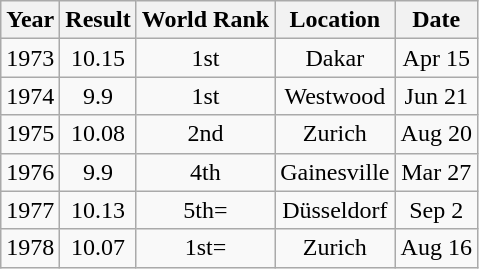<table class=wikitable>
<tr>
<th>Year</th>
<th>Result</th>
<th>World Rank</th>
<th>Location</th>
<th>Date</th>
</tr>
<tr>
<td>1973</td>
<td align="center">10.15</td>
<td align="center">1st</td>
<td align="center">Dakar</td>
<td align="center">Apr 15</td>
</tr>
<tr>
<td>1974</td>
<td align="center">9.9</td>
<td align="center">1st</td>
<td align="center">Westwood</td>
<td align="center">Jun 21</td>
</tr>
<tr>
<td>1975</td>
<td align="center">10.08</td>
<td align="center">2nd</td>
<td align="center">Zurich</td>
<td align="center">Aug 20</td>
</tr>
<tr>
<td>1976</td>
<td align="center">9.9</td>
<td align="center">4th</td>
<td align="center">Gainesville</td>
<td align="center">Mar 27</td>
</tr>
<tr>
<td>1977</td>
<td align="center">10.13</td>
<td align="center">5th=</td>
<td align="center">Düsseldorf</td>
<td align="center">Sep 2</td>
</tr>
<tr>
<td>1978</td>
<td align="center">10.07</td>
<td align="center">1st=</td>
<td align="center">Zurich</td>
<td align="center">Aug 16</td>
</tr>
</table>
